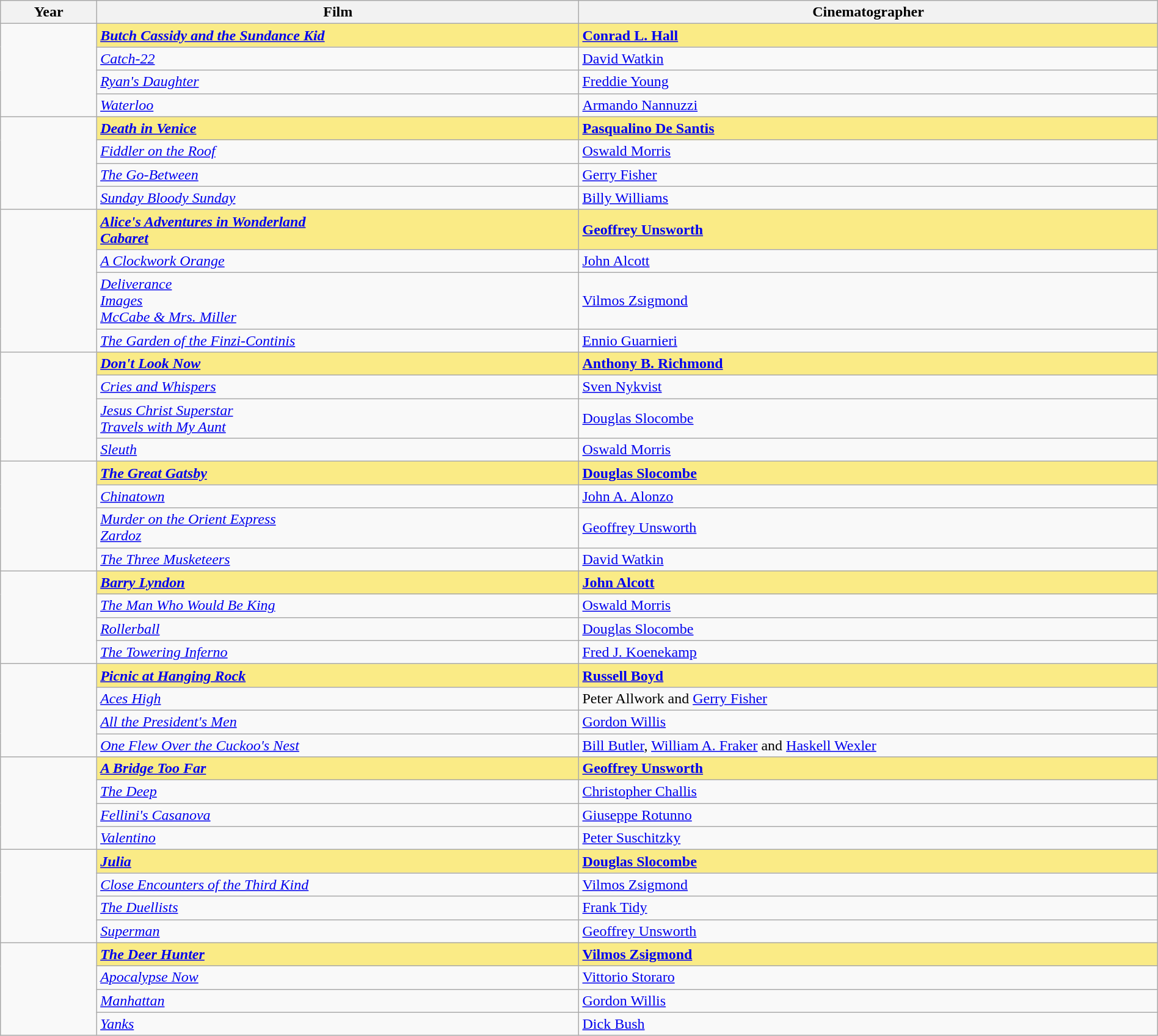<table class="wikitable" style="width:100%;" cellpadding="5">
<tr>
<th style="width:5%;">Year</th>
<th style="width:25%;">Film</th>
<th style="width:30%;">Cinematographer</th>
</tr>
<tr>
<td rowspan="4"></td>
<td style="background:#FAEB86"><strong><em><a href='#'>Butch Cassidy and the Sundance Kid</a></em></strong></td>
<td style="background:#FAEB86"><strong><a href='#'>Conrad L. Hall</a></strong></td>
</tr>
<tr>
<td><em><a href='#'>Catch-22</a></em></td>
<td><a href='#'>David Watkin</a></td>
</tr>
<tr>
<td><em><a href='#'>Ryan's Daughter</a></em></td>
<td><a href='#'>Freddie Young</a></td>
</tr>
<tr>
<td><em><a href='#'>Waterloo</a></em></td>
<td><a href='#'>Armando Nannuzzi</a></td>
</tr>
<tr>
<td rowspan="4"></td>
<td style="background:#FAEB86"><strong><em><a href='#'>Death in Venice</a></em></strong></td>
<td style="background:#FAEB86"><strong><a href='#'>Pasqualino De Santis</a></strong></td>
</tr>
<tr>
<td><em><a href='#'>Fiddler on the Roof</a></em></td>
<td><a href='#'>Oswald Morris</a></td>
</tr>
<tr>
<td><em><a href='#'>The Go-Between</a></em></td>
<td><a href='#'>Gerry Fisher</a></td>
</tr>
<tr>
<td><em><a href='#'>Sunday Bloody Sunday</a></em></td>
<td><a href='#'>Billy Williams</a></td>
</tr>
<tr>
<td rowspan="4"></td>
<td style="background:#FAEB86"><strong><em><a href='#'>Alice's Adventures in Wonderland</a></em></strong> <br> <strong><em><a href='#'>Cabaret</a></em></strong></td>
<td style="background:#FAEB86"><strong><a href='#'>Geoffrey Unsworth</a> </strong></td>
</tr>
<tr>
<td><em><a href='#'>A Clockwork Orange</a></em></td>
<td><a href='#'>John Alcott</a></td>
</tr>
<tr>
<td><em><a href='#'>Deliverance</a></em> <br> <em><a href='#'>Images</a></em> <br> <em><a href='#'>McCabe & Mrs. Miller</a></em></td>
<td><a href='#'>Vilmos Zsigmond</a> </td>
</tr>
<tr>
<td><em><a href='#'>The Garden of the Finzi-Continis</a></em></td>
<td><a href='#'>Ennio Guarnieri</a></td>
</tr>
<tr>
<td rowspan="4"></td>
<td style="background:#FAEB86"><strong><em><a href='#'>Don't Look Now</a></em></strong></td>
<td style="background:#FAEB86"><strong><a href='#'>Anthony B. Richmond</a></strong></td>
</tr>
<tr>
<td><em><a href='#'>Cries and Whispers</a></em></td>
<td><a href='#'>Sven Nykvist</a></td>
</tr>
<tr>
<td><em><a href='#'>Jesus Christ Superstar</a></em> <br> <em><a href='#'>Travels with My Aunt</a></em></td>
<td><a href='#'>Douglas Slocombe</a> </td>
</tr>
<tr>
<td><em><a href='#'>Sleuth</a></em></td>
<td><a href='#'>Oswald Morris</a></td>
</tr>
<tr>
<td rowspan="4"></td>
<td style="background:#FAEB86"><strong><em><a href='#'>The Great Gatsby</a></em></strong></td>
<td style="background:#FAEB86"><strong><a href='#'>Douglas Slocombe</a></strong></td>
</tr>
<tr>
<td><em><a href='#'>Chinatown</a></em></td>
<td><a href='#'>John A. Alonzo</a></td>
</tr>
<tr>
<td><em><a href='#'>Murder on the Orient Express</a></em> <br> <em><a href='#'>Zardoz</a></em></td>
<td><a href='#'>Geoffrey Unsworth</a> </td>
</tr>
<tr>
<td><em><a href='#'>The Three Musketeers</a></em></td>
<td><a href='#'>David Watkin</a></td>
</tr>
<tr>
<td rowspan="4"></td>
<td style="background:#FAEB86"><strong><em><a href='#'>Barry Lyndon</a></em></strong></td>
<td style="background:#FAEB86"><strong><a href='#'>John Alcott</a></strong></td>
</tr>
<tr>
<td><em><a href='#'>The Man Who Would Be King</a></em></td>
<td><a href='#'>Oswald Morris</a></td>
</tr>
<tr>
<td><em><a href='#'>Rollerball</a></em></td>
<td><a href='#'>Douglas Slocombe</a></td>
</tr>
<tr>
<td><em><a href='#'>The Towering Inferno</a></em></td>
<td><a href='#'>Fred J. Koenekamp</a></td>
</tr>
<tr>
<td rowspan="4"></td>
<td style="background:#FAEB86"><strong><em><a href='#'>Picnic at Hanging Rock</a></em></strong></td>
<td style="background:#FAEB86"><strong><a href='#'>Russell Boyd</a></strong></td>
</tr>
<tr>
<td><em><a href='#'>Aces High</a></em></td>
<td>Peter Allwork and <a href='#'>Gerry Fisher</a></td>
</tr>
<tr>
<td><em><a href='#'>All the President's Men</a></em></td>
<td><a href='#'>Gordon Willis</a></td>
</tr>
<tr>
<td><em><a href='#'>One Flew Over the Cuckoo's Nest</a></em></td>
<td><a href='#'>Bill Butler</a>, <a href='#'>William A. Fraker</a> and <a href='#'>Haskell Wexler</a></td>
</tr>
<tr>
<td rowspan="4"></td>
<td style="background:#FAEB86"><strong><em><a href='#'>A Bridge Too Far</a></em></strong></td>
<td style="background:#FAEB86"><strong><a href='#'>Geoffrey Unsworth</a></strong></td>
</tr>
<tr>
<td><em><a href='#'>The Deep</a></em></td>
<td><a href='#'>Christopher Challis</a></td>
</tr>
<tr>
<td><em><a href='#'>Fellini's Casanova</a></em></td>
<td><a href='#'>Giuseppe Rotunno</a></td>
</tr>
<tr>
<td><em><a href='#'>Valentino</a></em></td>
<td><a href='#'>Peter Suschitzky</a></td>
</tr>
<tr>
<td rowspan="4"></td>
<td style="background:#FAEB86"><strong><em><a href='#'>Julia</a></em></strong></td>
<td style="background:#FAEB86"><strong><a href='#'>Douglas Slocombe</a></strong></td>
</tr>
<tr>
<td><em><a href='#'>Close Encounters of the Third Kind</a></em></td>
<td><a href='#'>Vilmos Zsigmond</a></td>
</tr>
<tr>
<td><em><a href='#'>The Duellists</a></em></td>
<td><a href='#'>Frank Tidy</a></td>
</tr>
<tr>
<td><em><a href='#'>Superman</a></em></td>
<td><a href='#'>Geoffrey Unsworth</a></td>
</tr>
<tr>
<td rowspan="4"></td>
<td style="background:#FAEB86"><strong><em><a href='#'>The Deer Hunter</a></em></strong></td>
<td style="background:#FAEB86"><strong><a href='#'>Vilmos Zsigmond</a></strong></td>
</tr>
<tr>
<td><em><a href='#'>Apocalypse Now</a></em></td>
<td><a href='#'>Vittorio Storaro</a></td>
</tr>
<tr>
<td><em><a href='#'>Manhattan</a></em></td>
<td><a href='#'>Gordon Willis</a></td>
</tr>
<tr>
<td><em><a href='#'>Yanks</a></em></td>
<td><a href='#'>Dick Bush</a></td>
</tr>
</table>
